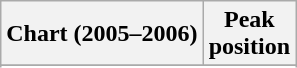<table class="wikitable sortable">
<tr>
<th>Chart (2005–2006)</th>
<th>Peak<br>position</th>
</tr>
<tr>
</tr>
<tr>
</tr>
</table>
